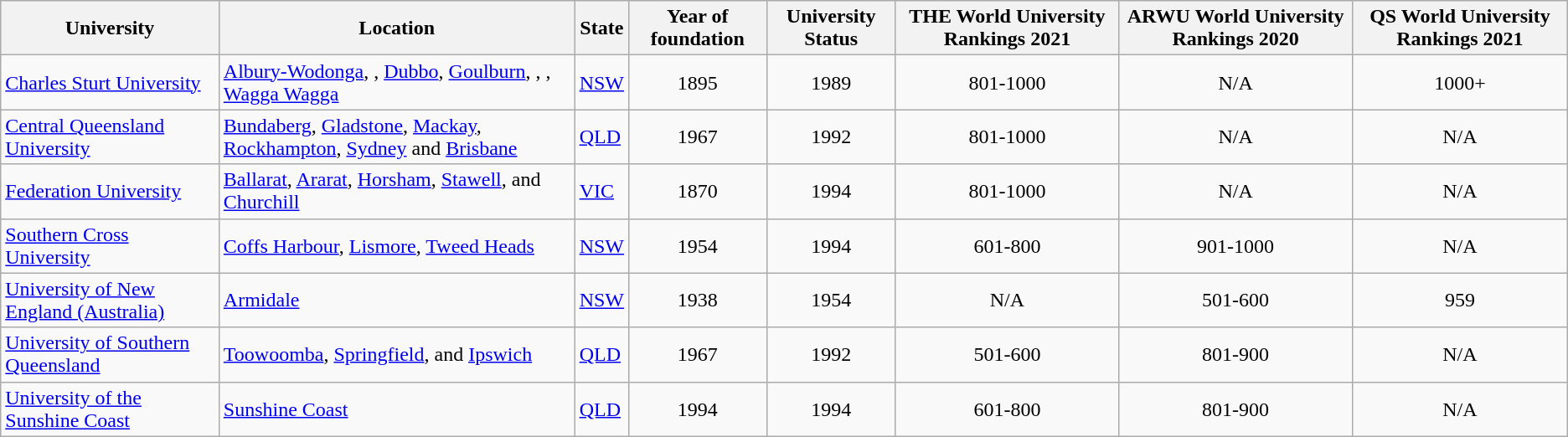<table class="wikitable sortable" style="text-align:center;">
<tr>
<th>University</th>
<th>Location</th>
<th>State</th>
<th>Year of foundation</th>
<th>University Status</th>
<th data-sort-type="number">THE World University Rankings 2021</th>
<th data-sort-type="number">ARWU World University Rankings 2020</th>
<th data-sort-type="number">QS World University Rankings 2021</th>
</tr>
<tr>
<td align="left"><a href='#'>Charles Sturt University</a></td>
<td align="left"><a href='#'>Albury-Wodonga</a>, , <a href='#'>Dubbo</a>, <a href='#'>Goulburn</a>, , ,  <a href='#'>Wagga Wagga</a></td>
<td align="left"><a href='#'>NSW</a></td>
<td>1895</td>
<td>1989</td>
<td>801-1000</td>
<td>N/A</td>
<td data-sort-value="100000">1000+</td>
</tr>
<tr>
<td align="left"><a href='#'>Central Queensland University</a></td>
<td align="left"><a href='#'>Bundaberg</a>, <a href='#'>Gladstone</a>, <a href='#'>Mackay</a>, <a href='#'>Rockhampton</a>, <a href='#'>Sydney</a> and <a href='#'>Brisbane</a></td>
<td align="left"><a href='#'>QLD</a></td>
<td>1967</td>
<td>1992</td>
<td>801-1000</td>
<td>N/A</td>
<td data-sort-value="100000">N/A</td>
</tr>
<tr>
<td align="left"><a href='#'>Federation University</a></td>
<td align="left"><a href='#'>Ballarat</a>, <a href='#'>Ararat</a>, <a href='#'>Horsham</a>, <a href='#'>Stawell</a>, and <a href='#'>Churchill</a></td>
<td align="left"><a href='#'>VIC</a></td>
<td>1870</td>
<td>1994</td>
<td>801-1000</td>
<td>N/A</td>
<td data-sort-value="100000">N/A</td>
</tr>
<tr>
<td align="left"><a href='#'>Southern Cross University</a></td>
<td align="left"><a href='#'>Coffs Harbour</a>, <a href='#'>Lismore</a>, <a href='#'>Tweed Heads</a></td>
<td align="left"><a href='#'>NSW</a></td>
<td>1954</td>
<td>1994</td>
<td>601-800</td>
<td>901-1000</td>
<td data-sort-value="100000">N/A</td>
</tr>
<tr>
<td align="left"><a href='#'>University of New England (Australia)</a></td>
<td align="left"><a href='#'>Armidale</a></td>
<td align="left"><a href='#'>NSW</a></td>
<td>1938</td>
<td>1954</td>
<td>N/A</td>
<td>501-600</td>
<td>959</td>
</tr>
<tr>
<td align="left"><a href='#'>University of Southern Queensland</a></td>
<td align="left"><a href='#'>Toowoomba</a>, <a href='#'>Springfield</a>, and <a href='#'>Ipswich</a></td>
<td align="left"><a href='#'>QLD</a></td>
<td>1967</td>
<td>1992</td>
<td>501-600</td>
<td>801-900</td>
<td>N/A</td>
</tr>
<tr>
<td align="left"><a href='#'>University of the Sunshine Coast</a></td>
<td align="left"><a href='#'>Sunshine Coast</a></td>
<td align="left"><a href='#'>QLD</a></td>
<td>1994</td>
<td>1994</td>
<td>601-800</td>
<td>801-900</td>
<td data-sort-value="100000">N/A</td>
</tr>
</table>
